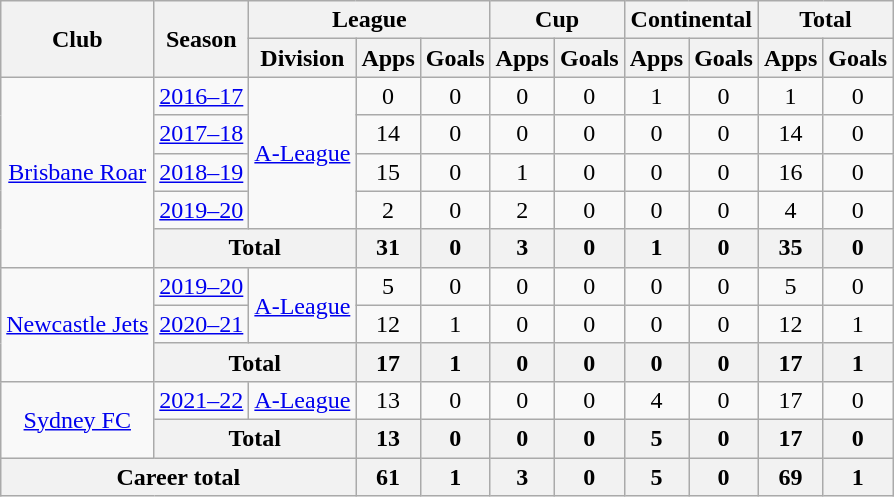<table class="wikitable" style="text-align: center;">
<tr>
<th rowspan="2">Club</th>
<th rowspan="2">Season</th>
<th colspan="3">League</th>
<th colspan="2">Cup</th>
<th colspan="2">Continental</th>
<th colspan="2">Total</th>
</tr>
<tr>
<th>Division</th>
<th>Apps</th>
<th>Goals</th>
<th>Apps</th>
<th>Goals</th>
<th>Apps</th>
<th>Goals</th>
<th>Apps</th>
<th>Goals</th>
</tr>
<tr>
<td rowspan=5><a href='#'>Brisbane Roar</a></td>
<td><a href='#'>2016–17</a></td>
<td rowspan=4><a href='#'>A-League</a></td>
<td>0</td>
<td>0</td>
<td>0</td>
<td>0</td>
<td>1</td>
<td>0</td>
<td>1</td>
<td>0</td>
</tr>
<tr>
<td><a href='#'>2017–18</a></td>
<td>14</td>
<td>0</td>
<td>0</td>
<td>0</td>
<td>0</td>
<td>0</td>
<td>14</td>
<td>0</td>
</tr>
<tr>
<td><a href='#'>2018–19</a></td>
<td>15</td>
<td>0</td>
<td>1</td>
<td>0</td>
<td>0</td>
<td>0</td>
<td>16</td>
<td>0</td>
</tr>
<tr>
<td><a href='#'>2019–20</a></td>
<td>2</td>
<td>0</td>
<td>2</td>
<td>0</td>
<td>0</td>
<td>0</td>
<td>4</td>
<td>0</td>
</tr>
<tr>
<th colspan=2>Total</th>
<th>31</th>
<th>0</th>
<th>3</th>
<th>0</th>
<th>1</th>
<th>0</th>
<th>35</th>
<th>0</th>
</tr>
<tr>
<td rowspan=3><a href='#'>Newcastle Jets</a></td>
<td><a href='#'>2019–20</a></td>
<td rowspan=2><a href='#'>A-League</a></td>
<td>5</td>
<td>0</td>
<td>0</td>
<td>0</td>
<td>0</td>
<td>0</td>
<td>5</td>
<td>0</td>
</tr>
<tr>
<td><a href='#'>2020–21</a></td>
<td>12</td>
<td>1</td>
<td>0</td>
<td>0</td>
<td>0</td>
<td>0</td>
<td>12</td>
<td>1</td>
</tr>
<tr>
<th colspan=2>Total</th>
<th>17</th>
<th>1</th>
<th>0</th>
<th>0</th>
<th>0</th>
<th>0</th>
<th>17</th>
<th>1</th>
</tr>
<tr>
<td rowspan="2"><a href='#'>Sydney FC</a></td>
<td><a href='#'>2021–22</a></td>
<td><a href='#'>A-League</a></td>
<td>13</td>
<td>0</td>
<td>0</td>
<td>0</td>
<td>4</td>
<td>0</td>
<td>17</td>
<td>0</td>
</tr>
<tr>
<th colspan="2">Total</th>
<th>13</th>
<th>0</th>
<th>0</th>
<th>0</th>
<th>5</th>
<th>0</th>
<th>17</th>
<th>0</th>
</tr>
<tr>
<th colspan="3">Career total</th>
<th>61</th>
<th>1</th>
<th>3</th>
<th>0</th>
<th>5</th>
<th>0</th>
<th>69</th>
<th>1</th>
</tr>
</table>
